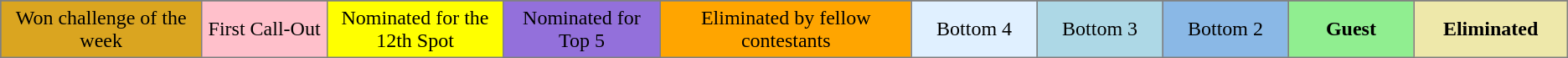<table border="2" cellpadding="4"   style="background:gray; border:1px solid gray; border-collapse:collapse;   margin:0 1em 1em 0; text-align:center;">
<tr>
<td style="background:goldenrod; width:8%;">Won challenge of the week</td>
<td style="background:pink; width:5%;">First Call-Out</td>
<td style="background:yellow; width:7%;">Nominated for the 12th Spot</td>
<td style="background:mediumpurple; width:6%;">Nominated for Top 5</td>
<td style="background:orange; width:10%;">Eliminated by fellow contestants</td>
<td style="background:#e0f0ff; width:5%;">Bottom 4</td>
<td style="background:lightblue; width:5%;">Bottom 3</td>
<td style="background:#8ab8e6; width:5%;">Bottom 2</td>
<td style="background:lightgreen; width:5%;"><strong>Guest</strong></td>
<td style="background:palegoldenrod; width:5%;"><strong>Eliminated</strong></td>
</tr>
</table>
